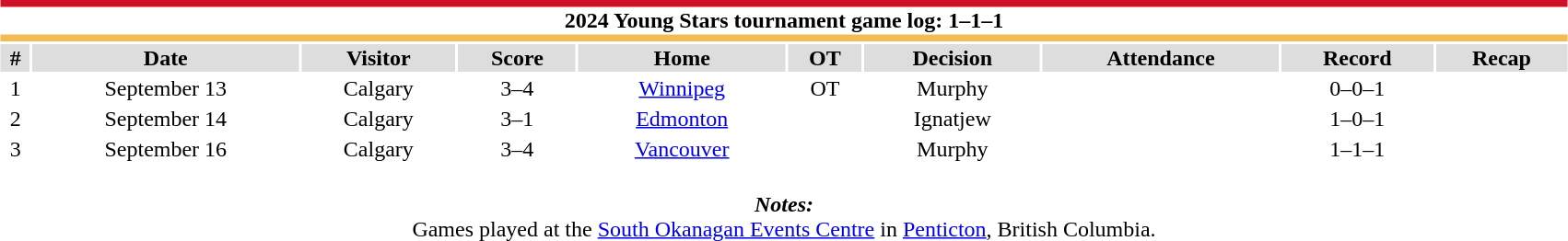<table class="toccolours collapsible collapsed" style="width:90%; clear:both; margin:1.5em auto; text-align:center;">
<tr>
<th colspan="10" style="background:#FFFFFF; border-top:#CE1126 5px solid; border-bottom:#F3BC52 5px solid;">2024 Young Stars tournament game log: 1–1–1</th>
</tr>
<tr style="background:#ddd;">
<th>#</th>
<th>Date</th>
<th>Visitor</th>
<th>Score</th>
<th>Home</th>
<th>OT</th>
<th>Decision</th>
<th>Attendance</th>
<th>Record</th>
<th>Recap</th>
</tr>
<tr>
<td>1</td>
<td>September 13</td>
<td>Calgary</td>
<td>3–4</td>
<td><a href='#'>Winnipeg</a></td>
<td>OT</td>
<td>Murphy</td>
<td></td>
<td>0–0–1</td>
<td></td>
</tr>
<tr>
<td>2</td>
<td>September 14</td>
<td>Calgary</td>
<td>3–1</td>
<td><a href='#'>Edmonton</a></td>
<td></td>
<td>Ignatjew</td>
<td></td>
<td>1–0–1</td>
<td></td>
</tr>
<tr>
<td>3</td>
<td>September 16</td>
<td>Calgary</td>
<td>3–4</td>
<td><a href='#'>Vancouver</a></td>
<td></td>
<td>Murphy</td>
<td></td>
<td>1–1–1</td>
<td></td>
</tr>
<tr>
<td colspan="10" style="text-align:center;"><br><strong><em>Notes:</em></strong><br>
Games played at the <a href='#'>South Okanagan Events Centre</a> in <a href='#'>Penticton</a>, British Columbia.</td>
</tr>
</table>
